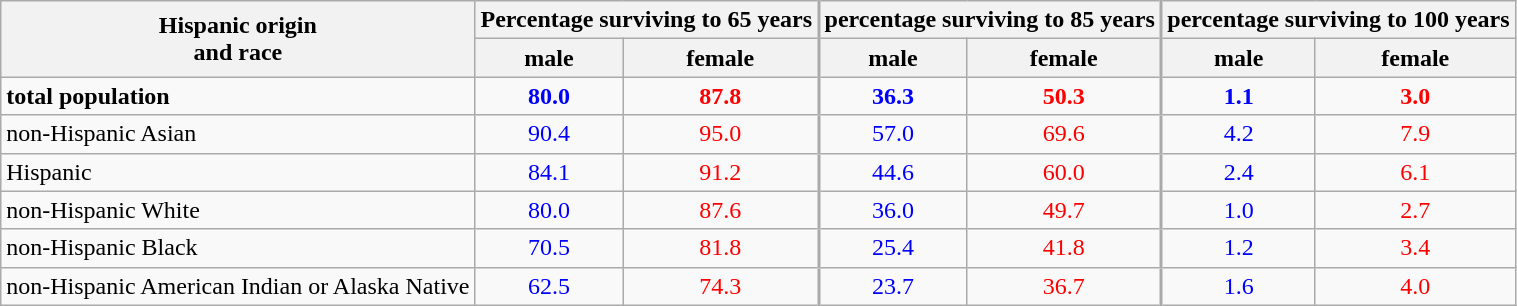<table class="wikitable sortable mw-datatable" style="text-align:center;">
<tr>
<th rowspan=2 style="vertical-align:middle;">Hispanic origin<br>and race</th>
<th colspan=2>Percentage surviving to 65 years</th>
<th colspan=2 style="border-left-width:2px;">percentage surviving to 85 years</th>
<th colspan=2 style="border-left-width:2px;">percentage surviving to 100 years</th>
</tr>
<tr>
<th style="vertical-align:middle;">male</th>
<th style="vertical-align:middle;">female</th>
<th style="vertical-align:middle;border-left-width:2px;">male</th>
<th style="vertical-align:middle;">female</th>
<th style="vertical-align:middle;border-left-width:2px;">male</th>
<th style="vertical-align:middle;">female</th>
</tr>
<tr>
<td style="text-align:left;"><strong>total population</strong></td>
<td style="color:blue;"><strong>80.0</strong></td>
<td style="color:red;"><strong>87.8</strong></td>
<td style="color:blue;border-left-width:2px;"><strong>36.3</strong></td>
<td style="color:red;"><strong>50.3</strong></td>
<td style="color:blue;border-left-width:2px;"><strong>1.1</strong></td>
<td style="color:red;"><strong>3.0</strong></td>
</tr>
<tr>
<td style="text-align:left;">non-Hispanic Asian</td>
<td style="color:blue;">90.4</td>
<td style="color:red;">95.0</td>
<td style="color:blue;border-left-width:2px;">57.0</td>
<td style="color:red;">69.6</td>
<td style="color:blue;border-left-width:2px;">4.2</td>
<td style="color:red;">7.9</td>
</tr>
<tr>
<td style="text-align:left;">Hispanic</td>
<td style="color:blue;">84.1</td>
<td style="color:red;">91.2</td>
<td style="color:blue;border-left-width:2px;">44.6</td>
<td style="color:red;">60.0</td>
<td style="color:blue;border-left-width:2px;">2.4</td>
<td style="color:red;">6.1</td>
</tr>
<tr>
<td style="text-align:left;">non-Hispanic White</td>
<td style="color:blue;">80.0</td>
<td style="color:red;">87.6</td>
<td style="color:blue;border-left-width:2px;">36.0</td>
<td style="color:red;">49.7</td>
<td style="color:blue;border-left-width:2px;">1.0</td>
<td style="color:red;">2.7</td>
</tr>
<tr>
<td style="text-align:left;">non-Hispanic Black</td>
<td style="color:blue;">70.5</td>
<td style="color:red;">81.8</td>
<td style="color:blue;border-left-width:2px;">25.4</td>
<td style="color:red;">41.8</td>
<td style="color:blue;border-left-width:2px;">1.2</td>
<td style="color:red;">3.4</td>
</tr>
<tr>
<td style="text-align:left;">non-Hispanic American Indian or Alaska Native</td>
<td style="color:blue;">62.5</td>
<td style="color:red;">74.3</td>
<td style="color:blue;border-left-width:2px;">23.7</td>
<td style="color:red;">36.7</td>
<td style="color:blue;border-left-width:2px;">1.6</td>
<td style="color:red;">4.0</td>
</tr>
</table>
